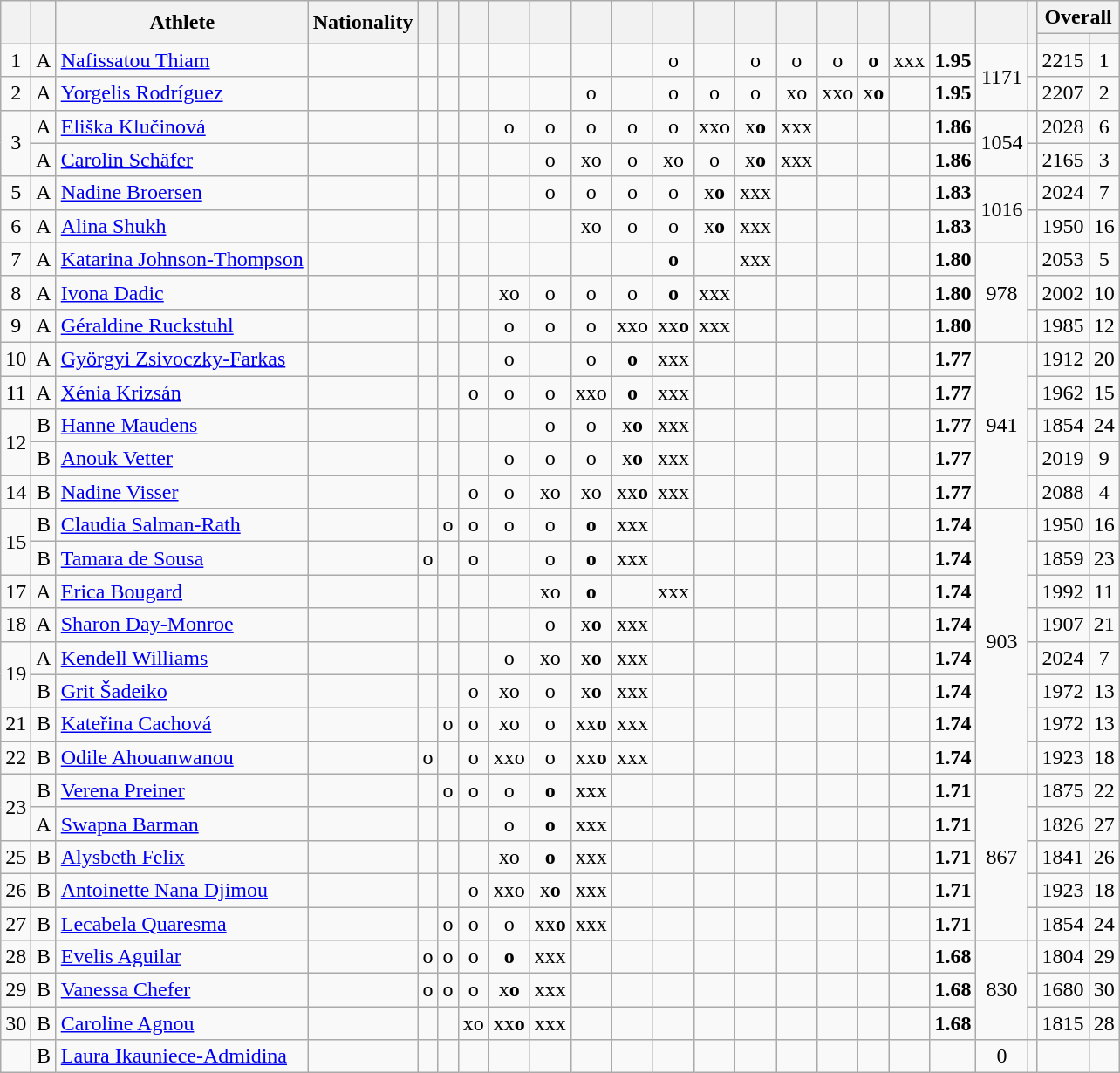<table class="wikitable sortable sort-under" style="text-align:center">
<tr>
<th rowspan=2></th>
<th rowspan=2></th>
<th rowspan=2>Athlete</th>
<th rowspan=2>Nationality</th>
<th rowspan=2></th>
<th rowspan=2></th>
<th rowspan=2></th>
<th rowspan=2></th>
<th rowspan=2></th>
<th rowspan=2></th>
<th rowspan=2></th>
<th rowspan=2></th>
<th rowspan=2></th>
<th rowspan=2></th>
<th rowspan=2></th>
<th rowspan=2></th>
<th rowspan=2></th>
<th rowspan=2></th>
<th rowspan=2></th>
<th rowspan=2></th>
<th rowspan=2></th>
<th colspan=2>Overall</th>
</tr>
<tr>
<th></th>
<th></th>
</tr>
<tr>
<td>1</td>
<td>A</td>
<td align=left><a href='#'>Nafissatou Thiam</a></td>
<td align=left></td>
<td></td>
<td></td>
<td></td>
<td></td>
<td></td>
<td></td>
<td></td>
<td>o</td>
<td></td>
<td>o</td>
<td>o</td>
<td>o</td>
<td><strong>o</strong></td>
<td>xxx</td>
<td><strong>1.95</strong></td>
<td rowspan=2>1171</td>
<td></td>
<td>2215</td>
<td>1</td>
</tr>
<tr>
<td>2</td>
<td>A</td>
<td align=left><a href='#'>Yorgelis Rodríguez</a></td>
<td align=left></td>
<td></td>
<td></td>
<td></td>
<td></td>
<td></td>
<td>o</td>
<td></td>
<td>o</td>
<td>o</td>
<td>o</td>
<td>xo</td>
<td>xxo</td>
<td>x<strong>o</strong></td>
<td></td>
<td><strong>1.95</strong></td>
<td></td>
<td>2207</td>
<td>2</td>
</tr>
<tr>
<td rowspan=2>3</td>
<td>A</td>
<td align=left><a href='#'>Eliška Klučinová</a></td>
<td align=left></td>
<td></td>
<td></td>
<td></td>
<td>o</td>
<td>o</td>
<td>o</td>
<td>o</td>
<td>o</td>
<td>xxo</td>
<td>x<strong>o</strong></td>
<td>xxx</td>
<td></td>
<td></td>
<td></td>
<td><strong>1.86</strong></td>
<td rowspan=2>1054</td>
<td></td>
<td>2028</td>
<td>6</td>
</tr>
<tr>
<td>A</td>
<td align=left><a href='#'>Carolin Schäfer</a></td>
<td align=left></td>
<td></td>
<td></td>
<td></td>
<td></td>
<td>o</td>
<td>xo</td>
<td>o</td>
<td>xo</td>
<td>o</td>
<td>x<strong>o</strong></td>
<td>xxx</td>
<td></td>
<td></td>
<td></td>
<td><strong>1.86</strong></td>
<td></td>
<td>2165</td>
<td>3</td>
</tr>
<tr>
<td>5</td>
<td>A</td>
<td align=left><a href='#'>Nadine Broersen</a></td>
<td align=left></td>
<td></td>
<td></td>
<td></td>
<td></td>
<td>o</td>
<td>o</td>
<td>o</td>
<td>o</td>
<td>x<strong>o</strong></td>
<td>xxx</td>
<td></td>
<td></td>
<td></td>
<td></td>
<td><strong>1.83</strong></td>
<td rowspan=2>1016</td>
<td></td>
<td>2024</td>
<td>7</td>
</tr>
<tr>
<td>6</td>
<td>A</td>
<td align=left><a href='#'>Alina Shukh</a></td>
<td align=left></td>
<td></td>
<td></td>
<td></td>
<td></td>
<td></td>
<td>xo</td>
<td>o</td>
<td>o</td>
<td>x<strong>o</strong></td>
<td>xxx</td>
<td></td>
<td></td>
<td></td>
<td></td>
<td><strong>1.83</strong></td>
<td></td>
<td>1950</td>
<td>16</td>
</tr>
<tr>
<td>7</td>
<td>A</td>
<td align=left><a href='#'>Katarina Johnson-Thompson</a></td>
<td align=left></td>
<td></td>
<td></td>
<td></td>
<td></td>
<td></td>
<td></td>
<td></td>
<td><strong>o</strong></td>
<td></td>
<td>xxx</td>
<td></td>
<td></td>
<td></td>
<td></td>
<td><strong>1.80</strong></td>
<td rowspan=3>978</td>
<td></td>
<td>2053</td>
<td>5</td>
</tr>
<tr>
<td>8</td>
<td>A</td>
<td align=left><a href='#'>Ivona Dadic</a></td>
<td align=left></td>
<td></td>
<td></td>
<td></td>
<td>xo</td>
<td>o</td>
<td>o</td>
<td>o</td>
<td><strong>o</strong></td>
<td>xxx</td>
<td></td>
<td></td>
<td></td>
<td></td>
<td></td>
<td><strong>1.80</strong></td>
<td></td>
<td>2002</td>
<td>10</td>
</tr>
<tr>
<td>9</td>
<td>A</td>
<td align=left><a href='#'>Géraldine Ruckstuhl</a></td>
<td align=left></td>
<td></td>
<td></td>
<td></td>
<td>o</td>
<td>o</td>
<td>o</td>
<td>xxo</td>
<td>xx<strong>o</strong></td>
<td>xxx</td>
<td></td>
<td></td>
<td></td>
<td></td>
<td></td>
<td><strong>1.80</strong></td>
<td></td>
<td>1985</td>
<td>12</td>
</tr>
<tr>
<td>10</td>
<td>A</td>
<td align=left><a href='#'>Györgyi Zsivoczky-Farkas</a></td>
<td align=left></td>
<td></td>
<td></td>
<td></td>
<td>o</td>
<td></td>
<td>o</td>
<td><strong>o</strong></td>
<td>xxx</td>
<td></td>
<td></td>
<td></td>
<td></td>
<td></td>
<td></td>
<td><strong>1.77</strong></td>
<td rowspan=5>941</td>
<td></td>
<td>1912</td>
<td>20</td>
</tr>
<tr>
<td>11</td>
<td>A</td>
<td align=left><a href='#'>Xénia Krizsán</a></td>
<td align=left></td>
<td></td>
<td></td>
<td>o</td>
<td>o</td>
<td>o</td>
<td>xxo</td>
<td><strong>o</strong></td>
<td>xxx</td>
<td></td>
<td></td>
<td></td>
<td></td>
<td></td>
<td></td>
<td><strong>1.77</strong></td>
<td></td>
<td>1962</td>
<td>15</td>
</tr>
<tr>
<td rowspan=2>12</td>
<td>B</td>
<td align=left><a href='#'>Hanne Maudens</a></td>
<td align=left></td>
<td></td>
<td></td>
<td></td>
<td></td>
<td>o</td>
<td>o</td>
<td>x<strong>o</strong></td>
<td>xxx</td>
<td></td>
<td></td>
<td></td>
<td></td>
<td></td>
<td></td>
<td><strong>1.77</strong></td>
<td></td>
<td>1854</td>
<td>24</td>
</tr>
<tr>
<td>B</td>
<td align=left><a href='#'>Anouk Vetter</a></td>
<td align=left></td>
<td></td>
<td></td>
<td></td>
<td>o</td>
<td>o</td>
<td>o</td>
<td>x<strong>o</strong></td>
<td>xxx</td>
<td></td>
<td></td>
<td></td>
<td></td>
<td></td>
<td></td>
<td><strong>1.77</strong></td>
<td></td>
<td>2019</td>
<td>9</td>
</tr>
<tr>
<td>14</td>
<td>B</td>
<td align=left><a href='#'>Nadine Visser</a></td>
<td align=left></td>
<td></td>
<td></td>
<td>o</td>
<td>o</td>
<td>xo</td>
<td>xo</td>
<td>xx<strong>o</strong></td>
<td>xxx</td>
<td></td>
<td></td>
<td></td>
<td></td>
<td></td>
<td></td>
<td><strong>1.77</strong></td>
<td></td>
<td>2088</td>
<td>4</td>
</tr>
<tr>
<td rowspan=2>15</td>
<td>B</td>
<td align=left><a href='#'>Claudia Salman-Rath</a></td>
<td align=left></td>
<td></td>
<td>o</td>
<td>o</td>
<td>o</td>
<td>o</td>
<td><strong>o</strong></td>
<td>xxx</td>
<td></td>
<td></td>
<td></td>
<td></td>
<td></td>
<td></td>
<td></td>
<td><strong>1.74</strong></td>
<td rowspan=8>903</td>
<td></td>
<td>1950</td>
<td>16</td>
</tr>
<tr>
<td>B</td>
<td align=left><a href='#'>Tamara de Sousa</a></td>
<td align=left></td>
<td>o</td>
<td></td>
<td>o</td>
<td></td>
<td>o</td>
<td><strong>o</strong></td>
<td>xxx</td>
<td></td>
<td></td>
<td></td>
<td></td>
<td></td>
<td></td>
<td></td>
<td><strong>1.74</strong></td>
<td></td>
<td>1859</td>
<td>23</td>
</tr>
<tr>
<td>17</td>
<td>A</td>
<td align=left><a href='#'>Erica Bougard</a></td>
<td align=left></td>
<td></td>
<td></td>
<td></td>
<td></td>
<td>xo</td>
<td><strong>o</strong></td>
<td></td>
<td>xxx</td>
<td></td>
<td></td>
<td></td>
<td></td>
<td></td>
<td></td>
<td><strong>1.74</strong></td>
<td></td>
<td>1992</td>
<td>11</td>
</tr>
<tr>
<td>18</td>
<td>A</td>
<td align=left><a href='#'>Sharon Day-Monroe</a></td>
<td align=left></td>
<td></td>
<td></td>
<td></td>
<td></td>
<td>o</td>
<td>x<strong>o</strong></td>
<td>xxx</td>
<td></td>
<td></td>
<td></td>
<td></td>
<td></td>
<td></td>
<td></td>
<td><strong>1.74</strong></td>
<td></td>
<td>1907</td>
<td>21</td>
</tr>
<tr>
<td rowspan=2>19</td>
<td>A</td>
<td align=left><a href='#'>Kendell Williams</a></td>
<td align=left></td>
<td></td>
<td></td>
<td></td>
<td>o</td>
<td>xo</td>
<td>x<strong>o</strong></td>
<td>xxx</td>
<td></td>
<td></td>
<td></td>
<td></td>
<td></td>
<td></td>
<td></td>
<td><strong>1.74</strong></td>
<td></td>
<td>2024</td>
<td>7</td>
</tr>
<tr>
<td>B</td>
<td align=left><a href='#'>Grit Šadeiko</a></td>
<td align=left></td>
<td></td>
<td></td>
<td>o</td>
<td>xo</td>
<td>o</td>
<td>x<strong>o</strong></td>
<td>xxx</td>
<td></td>
<td></td>
<td></td>
<td></td>
<td></td>
<td></td>
<td></td>
<td><strong>1.74</strong></td>
<td></td>
<td>1972</td>
<td>13</td>
</tr>
<tr>
<td>21</td>
<td>B</td>
<td align=left><a href='#'>Kateřina Cachová</a></td>
<td align=left></td>
<td></td>
<td>o</td>
<td>o</td>
<td>xo</td>
<td>o</td>
<td>xx<strong>o</strong></td>
<td>xxx</td>
<td></td>
<td></td>
<td></td>
<td></td>
<td></td>
<td></td>
<td></td>
<td><strong>1.74</strong></td>
<td></td>
<td>1972</td>
<td>13</td>
</tr>
<tr>
<td>22</td>
<td>B</td>
<td align=left><a href='#'>Odile Ahouanwanou</a></td>
<td align=left></td>
<td>o</td>
<td></td>
<td>o</td>
<td>xxo</td>
<td>o</td>
<td>xx<strong>o</strong></td>
<td>xxx</td>
<td></td>
<td></td>
<td></td>
<td></td>
<td></td>
<td></td>
<td></td>
<td><strong>1.74</strong></td>
<td></td>
<td>1923</td>
<td>18</td>
</tr>
<tr>
<td rowspan=2>23</td>
<td>B</td>
<td align=left><a href='#'>Verena Preiner</a></td>
<td align=left></td>
<td></td>
<td>o</td>
<td>o</td>
<td>o</td>
<td><strong>o</strong></td>
<td>xxx</td>
<td></td>
<td></td>
<td></td>
<td></td>
<td></td>
<td></td>
<td></td>
<td></td>
<td><strong>1.71</strong></td>
<td rowspan=5>867</td>
<td></td>
<td>1875</td>
<td>22</td>
</tr>
<tr>
<td>A</td>
<td align=left><a href='#'>Swapna Barman</a></td>
<td align=left></td>
<td></td>
<td></td>
<td></td>
<td>o</td>
<td><strong>o</strong></td>
<td>xxx</td>
<td></td>
<td></td>
<td></td>
<td></td>
<td></td>
<td></td>
<td></td>
<td></td>
<td><strong>1.71</strong></td>
<td></td>
<td>1826</td>
<td>27</td>
</tr>
<tr>
<td>25</td>
<td>B</td>
<td align=left><a href='#'>Alysbeth Felix</a></td>
<td align=left></td>
<td></td>
<td></td>
<td></td>
<td>xo</td>
<td><strong>o</strong></td>
<td>xxx</td>
<td></td>
<td></td>
<td></td>
<td></td>
<td></td>
<td></td>
<td></td>
<td></td>
<td><strong>1.71</strong></td>
<td></td>
<td>1841</td>
<td>26</td>
</tr>
<tr>
<td>26</td>
<td>B</td>
<td align=left><a href='#'>Antoinette Nana Djimou</a></td>
<td align=left></td>
<td></td>
<td></td>
<td>o</td>
<td>xxo</td>
<td>x<strong>o</strong></td>
<td>xxx</td>
<td></td>
<td></td>
<td></td>
<td></td>
<td></td>
<td></td>
<td></td>
<td></td>
<td><strong>1.71</strong></td>
<td></td>
<td>1923</td>
<td>18</td>
</tr>
<tr>
<td>27</td>
<td>B</td>
<td align=left><a href='#'>Lecabela Quaresma</a></td>
<td align=left></td>
<td></td>
<td>o</td>
<td>o</td>
<td>o</td>
<td>xx<strong>o</strong></td>
<td>xxx</td>
<td></td>
<td></td>
<td></td>
<td></td>
<td></td>
<td></td>
<td></td>
<td></td>
<td><strong>1.71</strong></td>
<td></td>
<td>1854</td>
<td>24</td>
</tr>
<tr>
<td>28</td>
<td>B</td>
<td align=left><a href='#'>Evelis Aguilar</a></td>
<td align=left></td>
<td>o</td>
<td>o</td>
<td>o</td>
<td><strong>o</strong></td>
<td>xxx</td>
<td></td>
<td></td>
<td></td>
<td></td>
<td></td>
<td></td>
<td></td>
<td></td>
<td></td>
<td><strong>1.68</strong></td>
<td rowspan=3>830</td>
<td></td>
<td>1804</td>
<td>29</td>
</tr>
<tr>
<td>29</td>
<td>B</td>
<td align=left><a href='#'>Vanessa Chefer</a></td>
<td align=left></td>
<td>o</td>
<td>o</td>
<td>o</td>
<td>x<strong>o</strong></td>
<td>xxx</td>
<td></td>
<td></td>
<td></td>
<td></td>
<td></td>
<td></td>
<td></td>
<td></td>
<td></td>
<td><strong>1.68</strong></td>
<td></td>
<td>1680</td>
<td>30</td>
</tr>
<tr>
<td>30</td>
<td>B</td>
<td align=left><a href='#'>Caroline Agnou</a></td>
<td align=left></td>
<td></td>
<td></td>
<td>xo</td>
<td>xx<strong>o</strong></td>
<td>xxx</td>
<td></td>
<td></td>
<td></td>
<td></td>
<td></td>
<td></td>
<td></td>
<td></td>
<td></td>
<td><strong>1.68</strong></td>
<td></td>
<td>1815</td>
<td>28</td>
</tr>
<tr>
<td></td>
<td>B</td>
<td align=left><a href='#'>Laura Ikauniece-Admidina</a></td>
<td align=left></td>
<td></td>
<td></td>
<td></td>
<td></td>
<td></td>
<td></td>
<td></td>
<td></td>
<td></td>
<td></td>
<td></td>
<td></td>
<td></td>
<td></td>
<td></td>
<td>0</td>
<td></td>
<td></td>
<td></td>
</tr>
</table>
